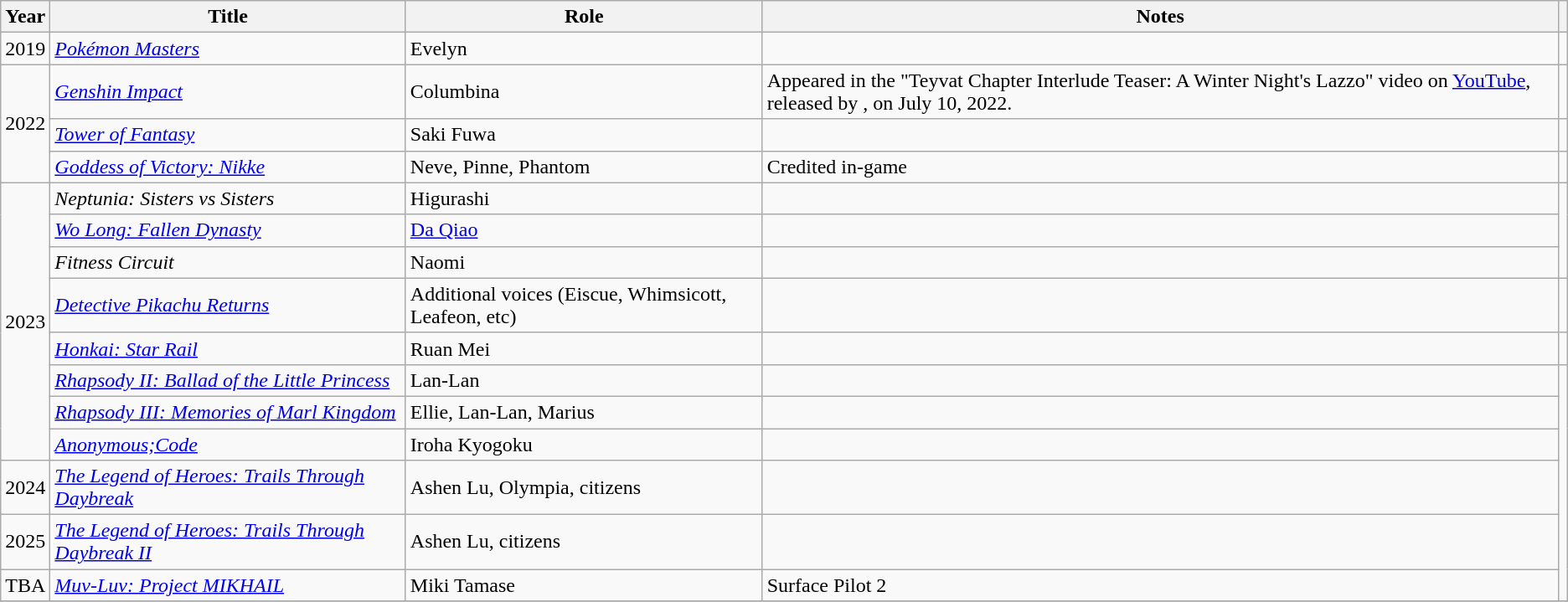<table class="wikitable sortable plainrowheaders">
<tr>
<th>Year</th>
<th>Title</th>
<th>Role</th>
<th class="unsortable">Notes</th>
<th class="unsortable"></th>
</tr>
<tr>
<td>2019</td>
<td><em><a href='#'>Pokémon Masters</a></em></td>
<td>Evelyn</td>
<td></td>
<td></td>
</tr>
<tr>
<td rowspan="3">2022</td>
<td><em><a href='#'>Genshin Impact</a></em></td>
<td>Columbina</td>
<td>Appeared in the "Teyvat Chapter Interlude Teaser: A Winter Night's Lazzo" video on <a href='#'>YouTube</a>, released by , on July 10, 2022.</td>
<td></td>
</tr>
<tr>
<td><em><a href='#'>Tower of Fantasy</a></em></td>
<td>Saki Fuwa</td>
<td></td>
<td></td>
</tr>
<tr>
<td><em><a href='#'>Goddess of Victory: Nikke</a></em></td>
<td>Neve, Pinne, Phantom</td>
<td>Credited in-game</td>
<td></td>
</tr>
<tr>
<td rowspan="8">2023</td>
<td><em>Neptunia: Sisters vs Sisters</em></td>
<td>Higurashi</td>
<td></td>
<td rowspan="3"></td>
</tr>
<tr>
<td><em><a href='#'>Wo Long: Fallen Dynasty</a></em></td>
<td><a href='#'>Da Qiao</a></td>
<td></td>
</tr>
<tr>
<td><em>Fitness Circuit</em></td>
<td>Naomi</td>
<td></td>
</tr>
<tr>
<td><em><a href='#'>Detective Pikachu Returns</a></em></td>
<td>Additional voices (Eiscue, Whimsicott, Leafeon, etc)</td>
<td></td>
<td></td>
</tr>
<tr>
<td><em><a href='#'>Honkai: Star Rail</a></em></td>
<td>Ruan Mei</td>
<td></td>
<td></td>
</tr>
<tr>
<td><em><a href='#'>Rhapsody II: Ballad of the Little Princess</a></em></td>
<td>Lan-Lan</td>
<td></td>
<td rowspan="6"></td>
</tr>
<tr>
<td><em><a href='#'>Rhapsody III: Memories of Marl Kingdom</a></em></td>
<td>Ellie, Lan-Lan, Marius</td>
<td></td>
</tr>
<tr>
<td><em><a href='#'>Anonymous;Code</a></em></td>
<td>Iroha Kyogoku</td>
<td></td>
</tr>
<tr>
<td>2024</td>
<td><em><a href='#'>The Legend of Heroes: Trails Through Daybreak</a></em></td>
<td>Ashen Lu, Olympia, citizens</td>
<td></td>
</tr>
<tr>
<td>2025</td>
<td><em><a href='#'>The Legend of Heroes: Trails Through Daybreak II</a></em></td>
<td>Ashen Lu, citizens</td>
<td></td>
</tr>
<tr>
<td>TBA</td>
<td><em><a href='#'>Muv-Luv: Project MIKHAIL</a></em></td>
<td>Miki Tamase</td>
<td>Surface Pilot 2</td>
</tr>
<tr>
</tr>
</table>
